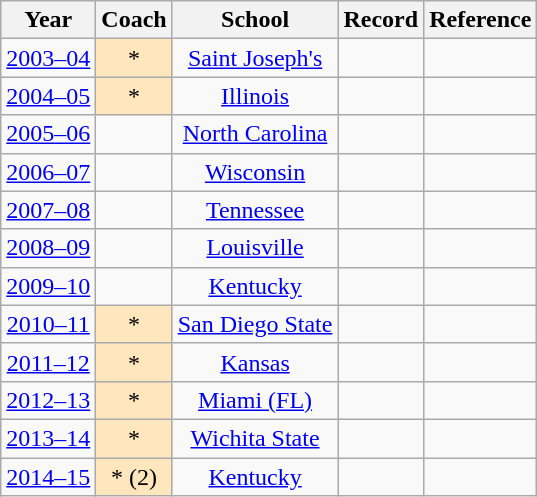<table class="wikitable sortable">
<tr>
<th>Year</th>
<th>Coach</th>
<th>School</th>
<th>Record</th>
<th class=unsortable>Reference</th>
</tr>
<tr align=center>
<td><a href='#'>2003–04</a></td>
<td style="background-color:#FFE6BD">*</td>
<td><a href='#'>Saint Joseph's</a></td>
<td></td>
<td></td>
</tr>
<tr align=center>
<td><a href='#'>2004–05</a></td>
<td style="background-color:#FFE6BD">*</td>
<td><a href='#'>Illinois</a></td>
<td></td>
<td></td>
</tr>
<tr align=center>
<td><a href='#'>2005–06</a></td>
<td></td>
<td><a href='#'>North Carolina</a></td>
<td></td>
<td></td>
</tr>
<tr align=center>
<td><a href='#'>2006–07</a></td>
<td></td>
<td><a href='#'>Wisconsin</a></td>
<td></td>
<td></td>
</tr>
<tr align=center>
<td><a href='#'>2007–08</a></td>
<td></td>
<td><a href='#'>Tennessee</a></td>
<td></td>
<td></td>
</tr>
<tr align=center>
<td><a href='#'>2008–09</a></td>
<td></td>
<td><a href='#'>Louisville</a></td>
<td></td>
<td></td>
</tr>
<tr align=center>
<td><a href='#'>2009–10</a></td>
<td></td>
<td><a href='#'>Kentucky</a></td>
<td></td>
<td></td>
</tr>
<tr align=center>
<td><a href='#'>2010–11</a></td>
<td style="background-color:#FFE6BD">*</td>
<td><a href='#'>San Diego State</a></td>
<td></td>
<td></td>
</tr>
<tr align=center>
<td><a href='#'>2011–12</a></td>
<td style="background-color:#FFE6BD">*</td>
<td><a href='#'>Kansas</a></td>
<td></td>
<td></td>
</tr>
<tr align=center>
<td><a href='#'>2012–13</a></td>
<td style="background-color:#FFE6BD">*</td>
<td><a href='#'>Miami (FL)</a></td>
<td></td>
<td></td>
</tr>
<tr align=center>
<td><a href='#'>2013–14</a></td>
<td style="background-color:#FFE6BD">*</td>
<td><a href='#'>Wichita State</a></td>
<td></td>
<td></td>
</tr>
<tr align=center>
<td><a href='#'>2014–15</a></td>
<td style="background-color:#FFE6BD">* (2)</td>
<td><a href='#'>Kentucky</a></td>
<td></td>
<td></td>
</tr>
</table>
